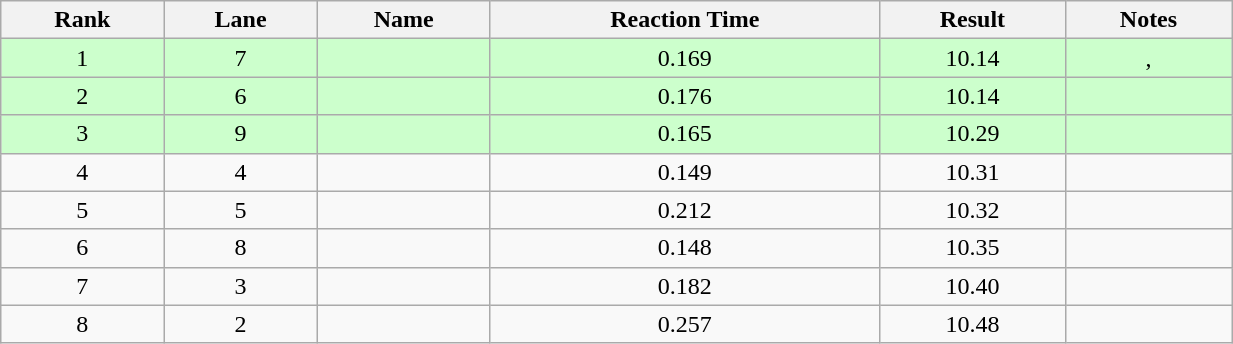<table class="wikitable" style="text-align:center;width: 65%">
<tr>
<th>Rank</th>
<th>Lane</th>
<th>Name</th>
<th>Reaction Time</th>
<th>Result</th>
<th>Notes</th>
</tr>
<tr bgcolor=ccffcc>
<td>1</td>
<td>7</td>
<td align="left"></td>
<td>0.169</td>
<td>10.14</td>
<td>, </td>
</tr>
<tr bgcolor=ccffcc>
<td>2</td>
<td>6</td>
<td align="left"></td>
<td>0.176</td>
<td>10.14</td>
<td></td>
</tr>
<tr bgcolor=ccffcc>
<td>3</td>
<td>9</td>
<td align="left"></td>
<td>0.165</td>
<td>10.29</td>
<td></td>
</tr>
<tr>
<td>4</td>
<td>4</td>
<td align="left"></td>
<td>0.149</td>
<td>10.31</td>
<td></td>
</tr>
<tr>
<td>5</td>
<td>5</td>
<td align="left"></td>
<td>0.212</td>
<td>10.32</td>
<td></td>
</tr>
<tr>
<td>6</td>
<td>8</td>
<td align="left"></td>
<td>0.148</td>
<td>10.35</td>
<td></td>
</tr>
<tr>
<td>7</td>
<td>3</td>
<td align="left"></td>
<td>0.182</td>
<td>10.40</td>
<td></td>
</tr>
<tr>
<td>8</td>
<td>2</td>
<td align="left"></td>
<td>0.257</td>
<td>10.48</td>
<td></td>
</tr>
</table>
